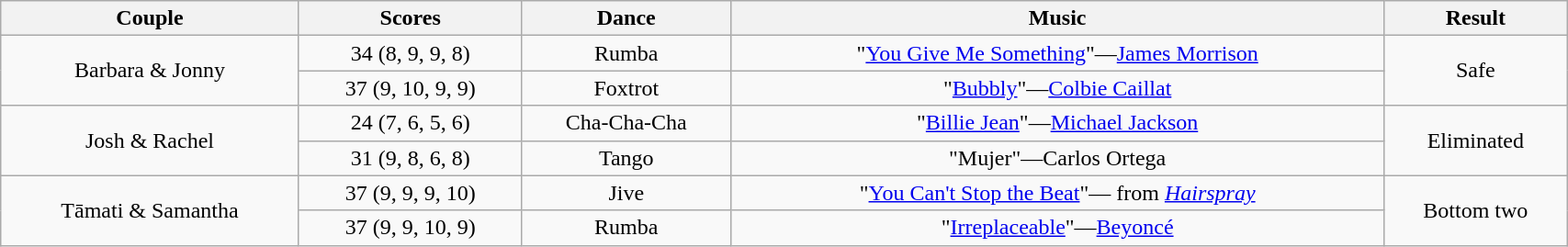<table class="wikitable sortable" style="text-align:center; width: 90%">
<tr>
<th scope="col">Couple</th>
<th scope="col">Scores</th>
<th scope="col" class="unsortable">Dance</th>
<th scope="col" class="unsortable">Music</th>
<th scope="col" class="unsortable">Result</th>
</tr>
<tr>
<td rowspan=2>Barbara & Jonny</td>
<td>34 (8, 9, 9, 8)</td>
<td>Rumba</td>
<td>"<a href='#'>You Give Me Something</a>"—<a href='#'>James Morrison</a></td>
<td rowspan=2>Safe</td>
</tr>
<tr>
<td>37 (9, 10, 9, 9)</td>
<td>Foxtrot</td>
<td>"<a href='#'>Bubbly</a>"—<a href='#'>Colbie Caillat</a></td>
</tr>
<tr>
<td rowspan=2>Josh & Rachel</td>
<td>24 (7, 6, 5, 6)</td>
<td>Cha-Cha-Cha</td>
<td>"<a href='#'>Billie Jean</a>"—<a href='#'>Michael Jackson</a></td>
<td rowspan=2>Eliminated</td>
</tr>
<tr>
<td>31 (9, 8, 6, 8)</td>
<td>Tango</td>
<td>"Mujer"—Carlos Ortega</td>
</tr>
<tr>
<td rowspan=2>Tāmati & Samantha</td>
<td>37 (9, 9, 9, 10)</td>
<td>Jive</td>
<td>"<a href='#'>You Can't Stop the Beat</a>"— from <em><a href='#'>Hairspray</a></em></td>
<td rowspan=2>Bottom two</td>
</tr>
<tr>
<td>37 (9, 9, 10, 9)</td>
<td>Rumba</td>
<td>"<a href='#'>Irreplaceable</a>"—<a href='#'>Beyoncé</a></td>
</tr>
</table>
